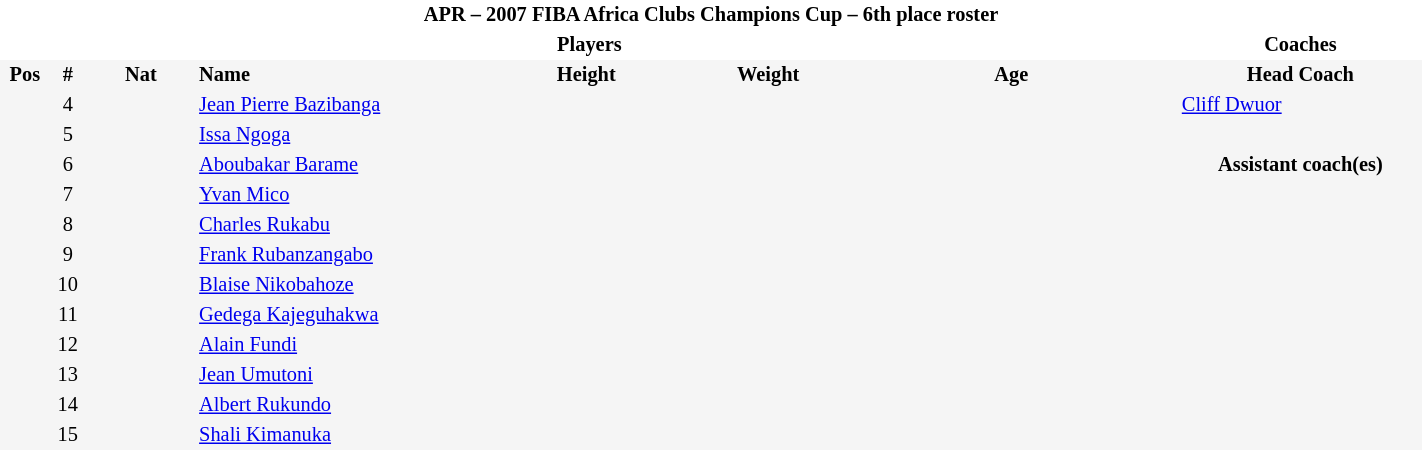<table border=0 cellpadding=2 cellspacing=0  |- bgcolor=#f5f5f5 style="text-align:center; font-size:85%;" width=75%>
<tr>
<td colspan="8" style="background: white; color: black"><strong>APR – 2007 FIBA Africa Clubs Champions Cup – 6th place roster</strong></td>
</tr>
<tr>
<td colspan="7" style="background: white; color: black"><strong>Players</strong></td>
<td style="background: white; color: black"><strong>Coaches</strong></td>
</tr>
<tr style="background=#f5f5f5; color: black">
<th width=5px>Pos</th>
<th width=5px>#</th>
<th width=50px>Nat</th>
<th width=135px align=left>Name</th>
<th width=100px>Height</th>
<th width=70px>Weight</th>
<th width=160px>Age</th>
<th width=115px>Head Coach</th>
</tr>
<tr>
<td></td>
<td>4</td>
<td></td>
<td align=left><a href='#'>Jean Pierre Bazibanga</a></td>
<td></td>
<td></td>
<td><span></span></td>
<td align=left> <a href='#'>Cliff Dwuor</a></td>
</tr>
<tr>
<td></td>
<td>5</td>
<td></td>
<td align=left><a href='#'>Issa Ngoga</a></td>
<td></td>
<td></td>
<td><span></span></td>
</tr>
<tr>
<td></td>
<td>6</td>
<td></td>
<td align=left><a href='#'>Aboubakar Barame</a></td>
<td></td>
<td></td>
<td><span></span></td>
<td><strong>Assistant coach(es)</strong></td>
</tr>
<tr>
<td></td>
<td>7</td>
<td></td>
<td align=left><a href='#'>Yvan Mico</a></td>
<td></td>
<td></td>
<td><span></span></td>
<td align=left></td>
</tr>
<tr>
<td></td>
<td>8</td>
<td></td>
<td align=left><a href='#'>Charles Rukabu</a></td>
<td></td>
<td></td>
<td><span></span></td>
<td align=left></td>
</tr>
<tr>
<td></td>
<td>9</td>
<td></td>
<td align=left><a href='#'>Frank Rubanzangabo</a></td>
<td></td>
<td></td>
<td><span></span></td>
</tr>
<tr>
<td></td>
<td>10</td>
<td></td>
<td align=left><a href='#'>Blaise Nikobahoze</a></td>
<td></td>
<td></td>
<td><span></span></td>
</tr>
<tr>
<td></td>
<td>11</td>
<td></td>
<td align=left><a href='#'>Gedega Kajeguhakwa</a></td>
<td></td>
<td></td>
<td><span></span></td>
</tr>
<tr>
<td></td>
<td>12</td>
<td></td>
<td align=left><a href='#'>Alain Fundi</a></td>
<td></td>
<td></td>
<td><span></span></td>
</tr>
<tr>
<td></td>
<td>13</td>
<td></td>
<td align=left><a href='#'>Jean Umutoni</a></td>
<td></td>
<td></td>
<td><span></span></td>
</tr>
<tr>
<td></td>
<td>14</td>
<td></td>
<td align=left><a href='#'>Albert Rukundo</a></td>
<td></td>
<td></td>
<td><span></span></td>
</tr>
<tr>
<td></td>
<td>15</td>
<td></td>
<td align=left><a href='#'>Shali Kimanuka</a></td>
<td></td>
<td></td>
<td><span></span></td>
</tr>
</table>
